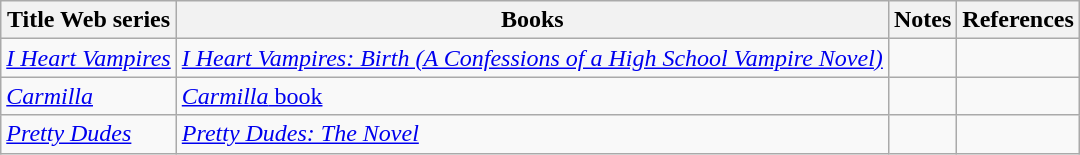<table class="wikitable sortable">
<tr>
<th>Title Web series</th>
<th>Books</th>
<th>Notes</th>
<th>References</th>
</tr>
<tr>
<td><em><a href='#'>I Heart Vampires</a></em></td>
<td><a href='#'><em>I Heart Vampires: Birth (A Confessions of a High School Vampire Novel)</em></a></td>
<td></td>
<td></td>
</tr>
<tr>
<td><em><a href='#'>Carmilla</a></em></td>
<td><a href='#'><em>Carmilla</em> book</a></td>
<td></td>
<td></td>
</tr>
<tr>
<td><em><a href='#'>Pretty Dudes</a></em></td>
<td><em><a href='#'>Pretty Dudes: The Novel</a></em></td>
<td></td>
<td></td>
</tr>
</table>
